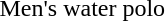<table>
<tr>
<td>Men's water polo</td>
<td></td>
<td></td>
<td></td>
</tr>
</table>
